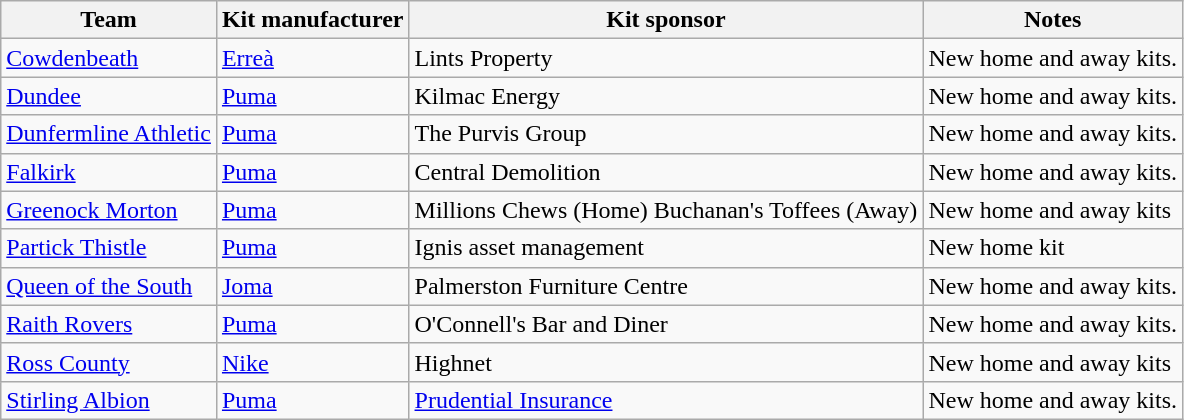<table class="wikitable">
<tr>
<th>Team</th>
<th>Kit manufacturer</th>
<th>Kit sponsor</th>
<th>Notes</th>
</tr>
<tr>
<td><a href='#'>Cowdenbeath</a></td>
<td><a href='#'>Erreà</a></td>
<td>Lints Property</td>
<td>New home and away kits.</td>
</tr>
<tr>
<td><a href='#'>Dundee</a></td>
<td><a href='#'>Puma</a></td>
<td>Kilmac Energy</td>
<td>New home and away kits.</td>
</tr>
<tr>
<td><a href='#'>Dunfermline Athletic</a></td>
<td><a href='#'>Puma</a></td>
<td>The Purvis Group</td>
<td>New home and away kits.</td>
</tr>
<tr>
<td><a href='#'>Falkirk</a></td>
<td><a href='#'>Puma</a></td>
<td>Central Demolition</td>
<td>New home and away kits.</td>
</tr>
<tr>
<td><a href='#'>Greenock Morton</a></td>
<td><a href='#'>Puma</a></td>
<td>Millions Chews (Home) Buchanan's Toffees (Away)</td>
<td>New home and away kits</td>
</tr>
<tr>
<td><a href='#'>Partick Thistle</a></td>
<td><a href='#'>Puma</a></td>
<td>Ignis asset management</td>
<td>New home kit</td>
</tr>
<tr>
<td><a href='#'>Queen of the South</a></td>
<td><a href='#'>Joma</a></td>
<td>Palmerston Furniture Centre</td>
<td>New home and away kits.</td>
</tr>
<tr>
<td><a href='#'>Raith Rovers</a></td>
<td><a href='#'>Puma</a></td>
<td>O'Connell's Bar and Diner</td>
<td>New home and away kits.</td>
</tr>
<tr>
<td><a href='#'>Ross County</a></td>
<td><a href='#'>Nike</a></td>
<td>Highnet</td>
<td>New home and away kits</td>
</tr>
<tr>
<td><a href='#'>Stirling Albion</a></td>
<td><a href='#'>Puma</a></td>
<td><a href='#'>Prudential Insurance</a></td>
<td>New home and away kits.</td>
</tr>
</table>
